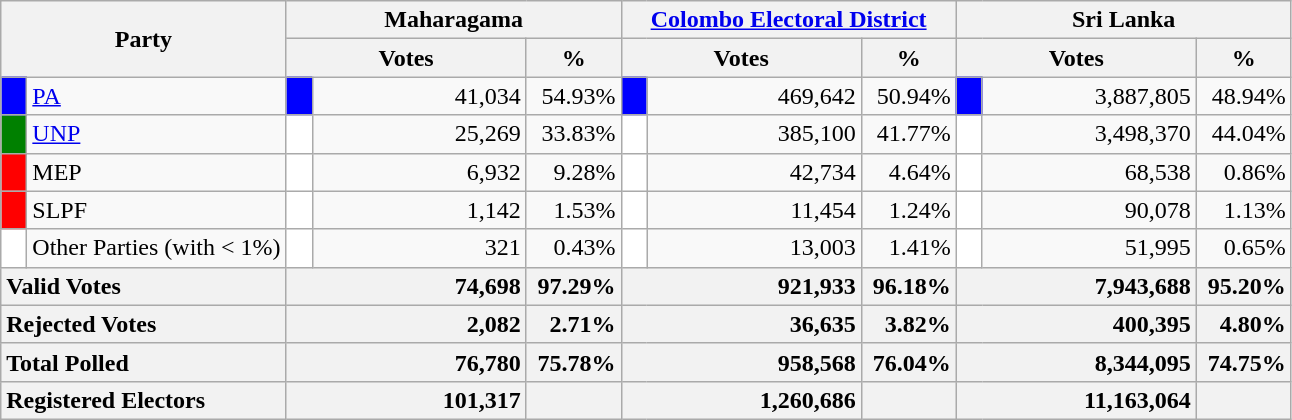<table class="wikitable">
<tr>
<th colspan="2" width="144px"rowspan="2">Party</th>
<th colspan="3" width="216px">Maharagama</th>
<th colspan="3" width="216px"><a href='#'>Colombo Electoral District</a></th>
<th colspan="3" width="216px">Sri Lanka</th>
</tr>
<tr>
<th colspan="2" width="144px">Votes</th>
<th>%</th>
<th colspan="2" width="144px">Votes</th>
<th>%</th>
<th colspan="2" width="144px">Votes</th>
<th>%</th>
</tr>
<tr>
<td style="background-color:blue;" width="10px"></td>
<td style="text-align:left;"><a href='#'>PA</a></td>
<td style="background-color:blue;" width="10px"></td>
<td style="text-align:right;">41,034</td>
<td style="text-align:right;">54.93%</td>
<td style="background-color:blue;" width="10px"></td>
<td style="text-align:right;">469,642</td>
<td style="text-align:right;">50.94%</td>
<td style="background-color:blue;" width="10px"></td>
<td style="text-align:right;">3,887,805</td>
<td style="text-align:right;">48.94%</td>
</tr>
<tr>
<td style="background-color:green;" width="10px"></td>
<td style="text-align:left;"><a href='#'>UNP</a></td>
<td style="background-color:white;" width="10px"></td>
<td style="text-align:right;">25,269</td>
<td style="text-align:right;">33.83%</td>
<td style="background-color:white;" width="10px"></td>
<td style="text-align:right;">385,100</td>
<td style="text-align:right;">41.77%</td>
<td style="background-color:white;" width="10px"></td>
<td style="text-align:right;">3,498,370</td>
<td style="text-align:right;">44.04%</td>
</tr>
<tr>
<td style="background-color:red;" width="10px"></td>
<td style="text-align:left;">MEP</td>
<td style="background-color:white;" width="10px"></td>
<td style="text-align:right;">6,932</td>
<td style="text-align:right;">9.28%</td>
<td style="background-color:white;" width="10px"></td>
<td style="text-align:right;">42,734</td>
<td style="text-align:right;">4.64%</td>
<td style="background-color:white;" width="10px"></td>
<td style="text-align:right;">68,538</td>
<td style="text-align:right;">0.86%</td>
</tr>
<tr>
<td style="background-color:red;" width="10px"></td>
<td style="text-align:left;">SLPF</td>
<td style="background-color:white;" width="10px"></td>
<td style="text-align:right;">1,142</td>
<td style="text-align:right;">1.53%</td>
<td style="background-color:white;" width="10px"></td>
<td style="text-align:right;">11,454</td>
<td style="text-align:right;">1.24%</td>
<td style="background-color:white;" width="10px"></td>
<td style="text-align:right;">90,078</td>
<td style="text-align:right;">1.13%</td>
</tr>
<tr>
<td style="background-color:white;" width="10px"></td>
<td style="text-align:left;">Other Parties (with < 1%)</td>
<td style="background-color:white;" width="10px"></td>
<td style="text-align:right;">321</td>
<td style="text-align:right;">0.43%</td>
<td style="background-color:white;" width="10px"></td>
<td style="text-align:right;">13,003</td>
<td style="text-align:right;">1.41%</td>
<td style="background-color:white;" width="10px"></td>
<td style="text-align:right;">51,995</td>
<td style="text-align:right;">0.65%</td>
</tr>
<tr>
<th colspan="2" width="144px"style="text-align:left;">Valid Votes</th>
<th style="text-align:right;"colspan="2" width="144px">74,698</th>
<th style="text-align:right;">97.29%</th>
<th style="text-align:right;"colspan="2" width="144px">921,933</th>
<th style="text-align:right;">96.18%</th>
<th style="text-align:right;"colspan="2" width="144px">7,943,688</th>
<th style="text-align:right;">95.20%</th>
</tr>
<tr>
<th colspan="2" width="144px"style="text-align:left;">Rejected Votes</th>
<th style="text-align:right;"colspan="2" width="144px">2,082</th>
<th style="text-align:right;">2.71%</th>
<th style="text-align:right;"colspan="2" width="144px">36,635</th>
<th style="text-align:right;">3.82%</th>
<th style="text-align:right;"colspan="2" width="144px">400,395</th>
<th style="text-align:right;">4.80%</th>
</tr>
<tr>
<th colspan="2" width="144px"style="text-align:left;">Total Polled</th>
<th style="text-align:right;"colspan="2" width="144px">76,780</th>
<th style="text-align:right;">75.78%</th>
<th style="text-align:right;"colspan="2" width="144px">958,568</th>
<th style="text-align:right;">76.04%</th>
<th style="text-align:right;"colspan="2" width="144px">8,344,095</th>
<th style="text-align:right;">74.75%</th>
</tr>
<tr>
<th colspan="2" width="144px"style="text-align:left;">Registered Electors</th>
<th style="text-align:right;"colspan="2" width="144px">101,317</th>
<th></th>
<th style="text-align:right;"colspan="2" width="144px">1,260,686</th>
<th></th>
<th style="text-align:right;"colspan="2" width="144px">11,163,064</th>
<th></th>
</tr>
</table>
